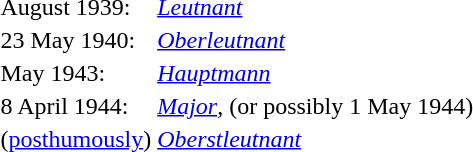<table style="background: transparent;">
<tr>
<td>August 1939:</td>
<td><em><a href='#'>Leutnant</a></em></td>
</tr>
<tr>
<td>23 May 1940:</td>
<td><em><a href='#'>Oberleutnant</a></em></td>
</tr>
<tr>
<td>May 1943:</td>
<td><em><a href='#'>Hauptmann</a></em></td>
</tr>
<tr>
<td>8 April 1944:</td>
<td><em><a href='#'>Major</a></em>, (or possibly 1 May 1944)</td>
</tr>
<tr>
<td>(<a href='#'>posthumously</a>)</td>
<td><em><a href='#'>Oberstleutnant</a></em></td>
</tr>
</table>
